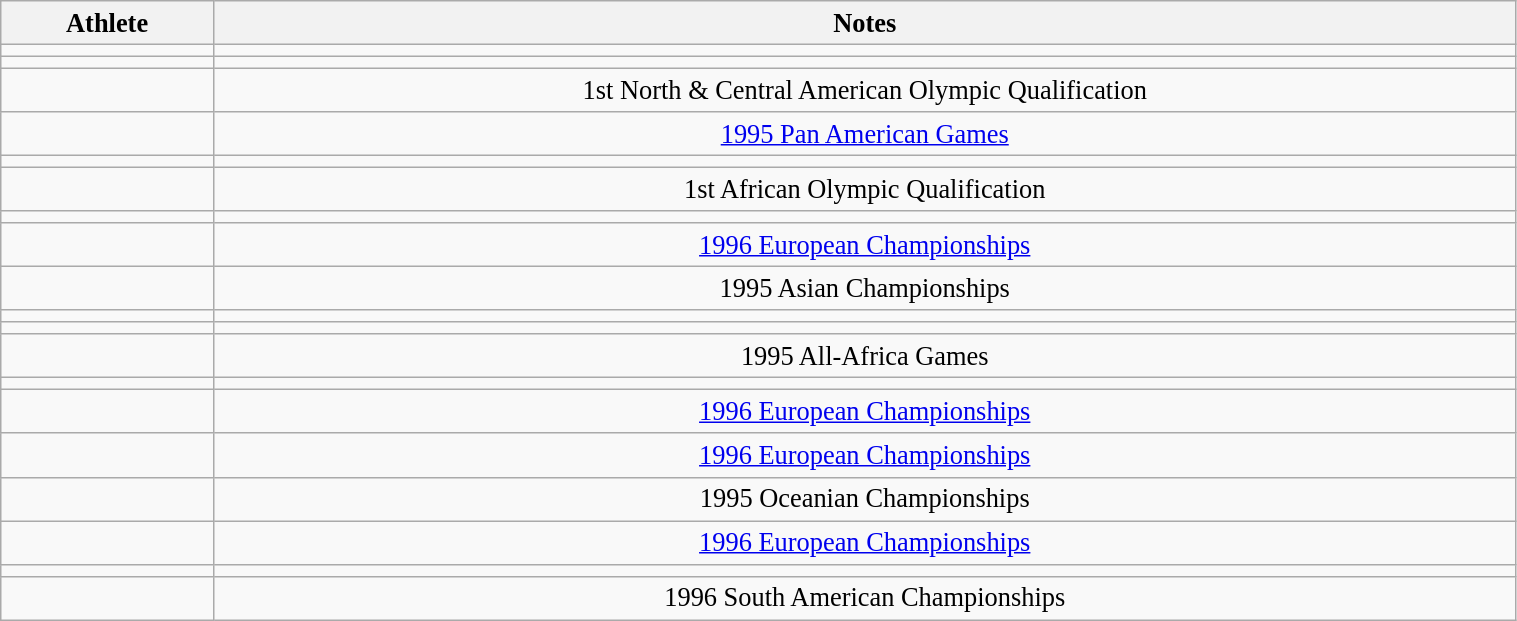<table class="wikitable sortable" style="font-size:110%; text-align:center;" width="80%">
<tr>
<th>Athlete</th>
<th>Notes</th>
</tr>
<tr>
<td align=left></td>
<td></td>
</tr>
<tr>
<td align=left></td>
<td></td>
</tr>
<tr>
<td align=left></td>
<td>1st North & Central American Olympic Qualification</td>
</tr>
<tr>
<td align=left></td>
<td> <a href='#'>1995 Pan American Games</a></td>
</tr>
<tr>
<td align=left></td>
<td></td>
</tr>
<tr>
<td align=left></td>
<td>1st African Olympic Qualification</td>
</tr>
<tr>
<td align=left></td>
<td></td>
</tr>
<tr>
<td align=left></td>
<td> <a href='#'>1996 European Championships</a></td>
</tr>
<tr>
<td align=left></td>
<td> 1995 Asian Championships</td>
</tr>
<tr>
<td align=left></td>
<td></td>
</tr>
<tr>
<td align=left></td>
<td></td>
</tr>
<tr>
<td align=left></td>
<td> 1995 All-Africa Games</td>
</tr>
<tr>
<td align=left></td>
<td></td>
</tr>
<tr>
<td align=left></td>
<td> <a href='#'>1996 European Championships</a></td>
</tr>
<tr>
<td align=left></td>
<td> <a href='#'>1996 European Championships</a></td>
</tr>
<tr>
<td align=left></td>
<td> 1995 Oceanian Championships</td>
</tr>
<tr>
<td align=left></td>
<td> <a href='#'>1996 European Championships</a></td>
</tr>
<tr>
<td align=left></td>
<td></td>
</tr>
<tr>
<td align=left></td>
<td> 1996 South American Championships</td>
</tr>
</table>
